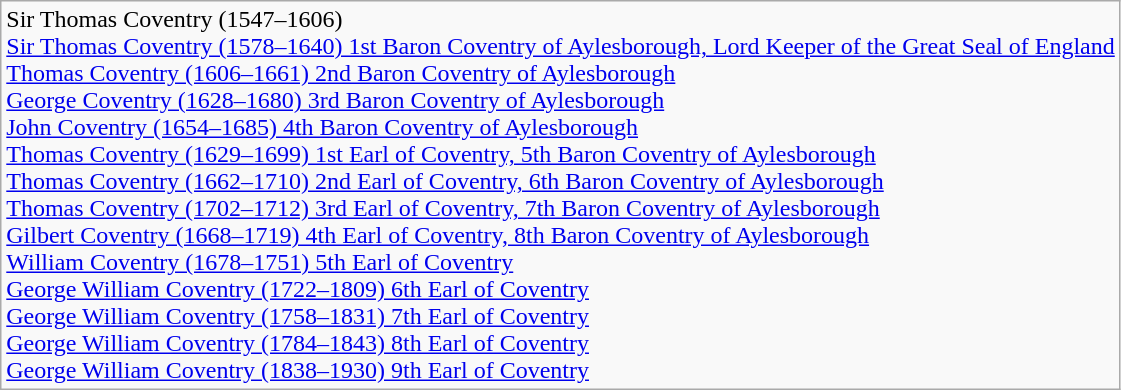<table class="wikitable" border="1">
<tr>
<td>Sir Thomas Coventry (1547–1606)<br><a href='#'>Sir Thomas Coventry (1578–1640) 1st Baron Coventry of Aylesborough, Lord Keeper of the Great Seal of England</a><br><a href='#'>Thomas Coventry (1606–1661) 2nd Baron Coventry of Aylesborough</a><br><a href='#'>George Coventry (1628–1680) 3rd Baron Coventry of Aylesborough</a><br><a href='#'>John Coventry (1654–1685) 4th Baron Coventry of Aylesborough</a><br><a href='#'>Thomas Coventry (1629–1699) 1st Earl of Coventry, 5th Baron Coventry of Aylesborough</a><br><a href='#'>Thomas Coventry (1662–1710) 2nd Earl of Coventry, 6th Baron Coventry of Aylesborough</a><br><a href='#'>Thomas Coventry (1702–1712) 3rd Earl of Coventry, 7th Baron Coventry of Aylesborough</a><br><a href='#'>Gilbert Coventry (1668–1719) 4th Earl of Coventry, 8th Baron Coventry of Aylesborough</a><br><a href='#'>William Coventry (1678–1751) 5th Earl of Coventry</a><br><a href='#'>George William Coventry (1722–1809) 6th Earl of Coventry</a><br><a href='#'>George William Coventry (1758–1831) 7th Earl of Coventry</a><br><a href='#'>George William Coventry (1784–1843) 8th Earl of Coventry</a><br><a href='#'>George William Coventry (1838–1930) 9th Earl of Coventry</a></td>
</tr>
</table>
